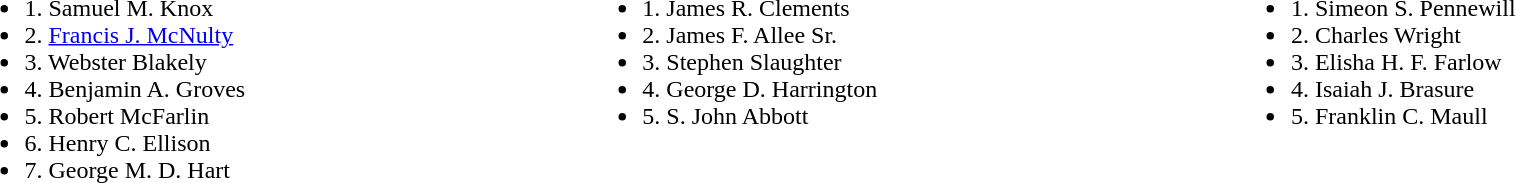<table width=100%>
<tr valign=top>
<td><br><ul><li>1. Samuel M. Knox</li><li>2. <a href='#'>Francis J. McNulty</a></li><li>3. Webster Blakely</li><li>4. Benjamin A. Groves</li><li>5. Robert McFarlin</li><li>6. Henry C. Ellison</li><li>7. George M. D. Hart</li></ul></td>
<td><br><ul><li>1. James R. Clements</li><li>2. James F. Allee Sr.</li><li>3. Stephen Slaughter</li><li>4. George D. Harrington</li><li>5. S. John Abbott</li></ul></td>
<td><br><ul><li>1. Simeon S. Pennewill</li><li>2. Charles Wright</li><li>3. Elisha H. F. Farlow</li><li>4. Isaiah J. Brasure</li><li>5. Franklin C. Maull</li></ul></td>
</tr>
</table>
